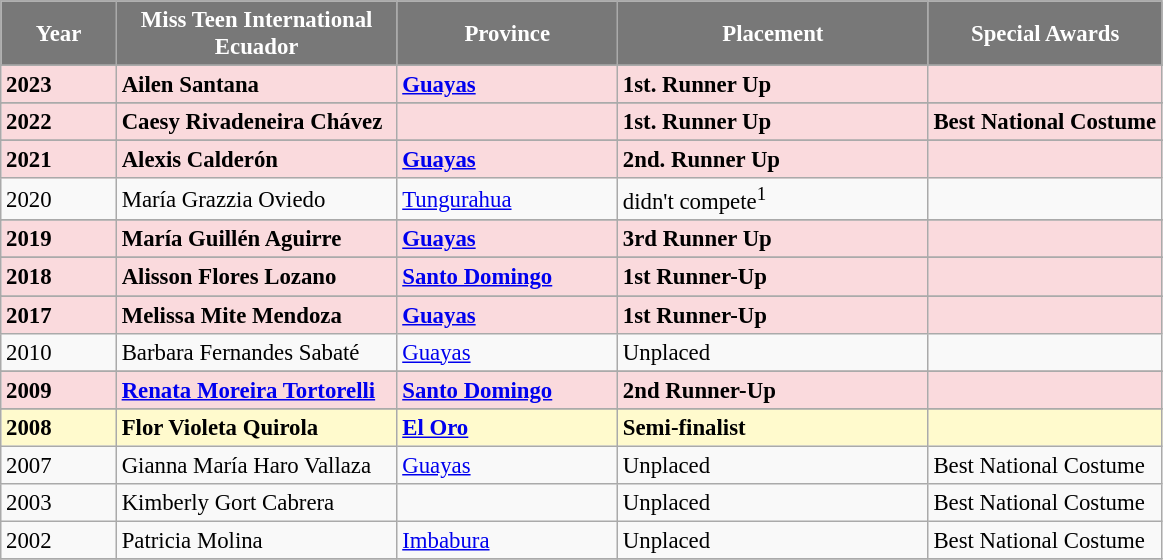<table class="wikitable sortable" style="font-size: 95%;">
<tr>
<th width="70" style="background-color:#787878;color:#FFFFFF;">Year</th>
<th width="180" style="background-color:#787878;color:#FFFFFF;">Miss Teen International Ecuador</th>
<th width="140" style="background-color:#787878;color:#FFFFFF;">Province</th>
<th width="200" style="background-color:#787878;color:#FFFFFF;">Placement</th>
<th width="149" style="background-color:#787878;color:#FFFFFF;">Special Awards</th>
</tr>
<tr>
</tr>
<tr style="background-color:#FADADD; font-weight: bold">
<td>2023</td>
<td>Ailen Santana</td>
<td> <a href='#'>Guayas</a></td>
<td>1st. Runner Up</td>
<td></td>
</tr>
<tr>
</tr>
<tr style="background-color:#FADADD; font-weight: bold">
<td>2022</td>
<td>Caesy Rivadeneira Chávez</td>
<td></td>
<td>1st. Runner Up</td>
<td>Best National Costume</td>
</tr>
<tr>
</tr>
<tr style="background-color:#FADADD; font-weight: bold">
<td>2021</td>
<td>Alexis Calderón</td>
<td> <a href='#'>Guayas</a></td>
<td>2nd. Runner Up</td>
<td></td>
</tr>
<tr>
<td>2020</td>
<td>María Grazzia Oviedo</td>
<td> <a href='#'>Tungurahua</a></td>
<td>didn't compete<sup>1</sup></td>
<td></td>
</tr>
<tr>
</tr>
<tr style="background-color:#FADADD; font-weight: bold">
<td>2019</td>
<td>María Guillén Aguirre</td>
<td> <a href='#'>Guayas</a></td>
<td>3rd Runner Up</td>
<td></td>
</tr>
<tr>
</tr>
<tr style="background-color:#FADADD; font-weight: bold">
<td>2018</td>
<td>Alisson Flores Lozano</td>
<td> <a href='#'>Santo Domingo</a></td>
<td>1st Runner-Up</td>
<td></td>
</tr>
<tr>
</tr>
<tr style="background-color:#FADADD; font-weight: bold">
<td>2017</td>
<td>Melissa Mite Mendoza</td>
<td> <a href='#'>Guayas</a></td>
<td>1st Runner-Up</td>
<td></td>
</tr>
<tr>
<td>2010</td>
<td>Barbara Fernandes Sabaté</td>
<td> <a href='#'>Guayas</a></td>
<td>Unplaced</td>
<td></td>
</tr>
<tr>
</tr>
<tr style="background-color:#FADADD; font-weight: bold">
<td>2009</td>
<td><a href='#'>Renata Moreira Tortorelli</a></td>
<td> <a href='#'>Santo Domingo</a></td>
<td>2nd Runner-Up</td>
<td></td>
</tr>
<tr>
</tr>
<tr style="background-color:#FFFACD; font-weight: bold">
<td>2008</td>
<td>Flor Violeta Quirola</td>
<td> <a href='#'>El Oro</a></td>
<td>Semi-finalist</td>
<td></td>
</tr>
<tr>
<td>2007</td>
<td>Gianna María Haro Vallaza</td>
<td> <a href='#'>Guayas</a></td>
<td>Unplaced</td>
<td>Best National Costume</td>
</tr>
<tr>
<td>2003</td>
<td>Kimberly Gort Cabrera</td>
<td></td>
<td>Unplaced</td>
<td>Best National Costume</td>
</tr>
<tr>
<td>2002</td>
<td>Patricia Molina</td>
<td> <a href='#'>Imbabura</a></td>
<td>Unplaced</td>
<td>Best National Costume</td>
</tr>
<tr>
</tr>
</table>
